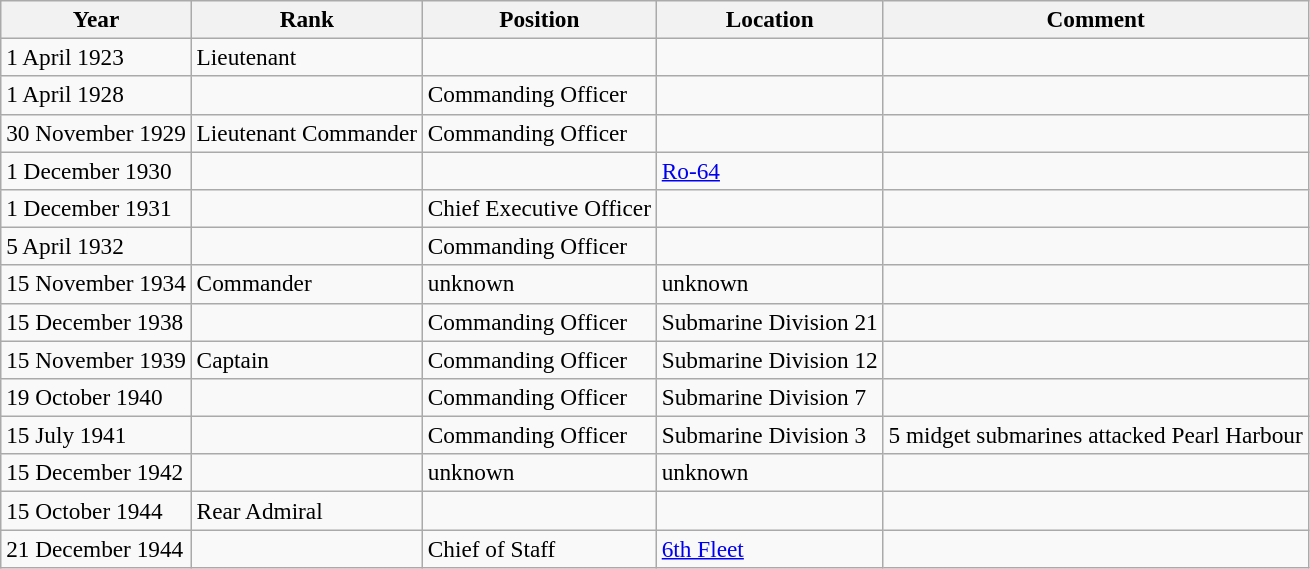<table class="wikitable sortable" style="font-size:97%;">
<tr>
<th>Year</th>
<th>Rank</th>
<th>Position</th>
<th>Location</th>
<th>Comment</th>
</tr>
<tr>
<td>1 April 1923</td>
<td>Lieutenant</td>
<td></td>
<td></td>
<td></td>
</tr>
<tr>
<td>1 April 1928</td>
<td></td>
<td>Commanding Officer</td>
<td></td>
<td></td>
</tr>
<tr>
<td>30 November 1929</td>
<td>Lieutenant Commander</td>
<td>Commanding Officer</td>
<td></td>
<td></td>
</tr>
<tr>
<td>1 December 1930</td>
<td></td>
<td></td>
<td><a href='#'>Ro-64</a></td>
<td></td>
</tr>
<tr>
<td>1 December 1931</td>
<td></td>
<td>Chief Executive Officer</td>
<td></td>
<td></td>
</tr>
<tr>
<td>5 April 1932</td>
<td></td>
<td>Commanding Officer</td>
<td></td>
<td></td>
</tr>
<tr>
<td>15 November 1934</td>
<td>Commander</td>
<td>unknown</td>
<td>unknown</td>
<td></td>
</tr>
<tr>
<td>15 December 1938</td>
<td></td>
<td>Commanding Officer</td>
<td>Submarine Division 21</td>
<td></td>
</tr>
<tr>
<td>15 November 1939</td>
<td>Captain</td>
<td>Commanding Officer</td>
<td>Submarine Division 12</td>
<td></td>
</tr>
<tr>
<td>19 October 1940</td>
<td></td>
<td>Commanding Officer</td>
<td>Submarine Division 7</td>
<td></td>
</tr>
<tr>
<td>15 July 1941</td>
<td></td>
<td>Commanding Officer</td>
<td>Submarine Division 3</td>
<td>5 midget submarines attacked Pearl Harbour</td>
</tr>
<tr>
<td>15 December 1942</td>
<td></td>
<td>unknown</td>
<td>unknown</td>
<td></td>
</tr>
<tr>
<td>15 October 1944</td>
<td>Rear Admiral</td>
<td></td>
<td></td>
<td></td>
</tr>
<tr>
<td>21 December 1944</td>
<td></td>
<td>Chief of Staff</td>
<td><a href='#'>6th Fleet</a></td>
<td></td>
</tr>
</table>
